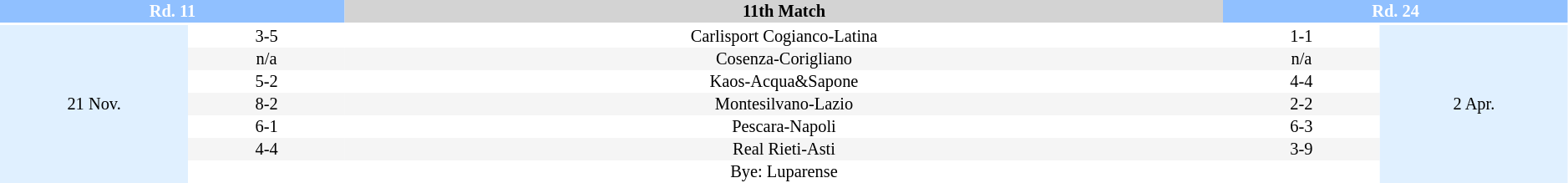<table border=0 cellspacing=0 cellpadding=1 style="font-size: 85%; text-align: center;" width=99%>
<tr>
<td colspan=2 style="background:#90C0FF;color:white;"><strong>Rd. 11</strong></td>
<td style="background:#D3D3D3"><strong>11th Match</strong></td>
<td colspan=2 style="background:#90C0FF;color:white;"><strong>Rd. 24 </strong></td>
</tr>
<tr align=center>
<th width=12%></th>
<th width=10%></th>
<th width=56%></th>
<th width=10%></th>
<th width=12%></th>
</tr>
<tr>
<td style="background:#E0F0FF" rowspan=7>21 Nov.</td>
<td>3-5</td>
<td>Carlisport Cogianco-Latina</td>
<td>1-1</td>
<td rowspan=7 style="background:#E0F0FF">2 Apr.</td>
</tr>
<tr style="background:#F5F5F5">
<td>n/a</td>
<td>Cosenza-Corigliano</td>
<td>n/a</td>
</tr>
<tr style="background:#FFFFFF">
<td>5-2</td>
<td>Kaos-Acqua&Sapone</td>
<td>4-4</td>
</tr>
<tr style="background:#F5F5F5">
<td>8-2</td>
<td>Montesilvano-Lazio</td>
<td>2-2</td>
</tr>
<tr style="background:#FFFFFF">
<td>6-1</td>
<td>Pescara-Napoli</td>
<td>6-3</td>
</tr>
<tr style="background:#F5F5F5">
<td>4-4</td>
<td>Real Rieti-Asti</td>
<td>3-9</td>
</tr>
<tr style="background:#FFFFFF">
<td></td>
<td>Bye: Luparense</td>
<td></td>
</tr>
</table>
